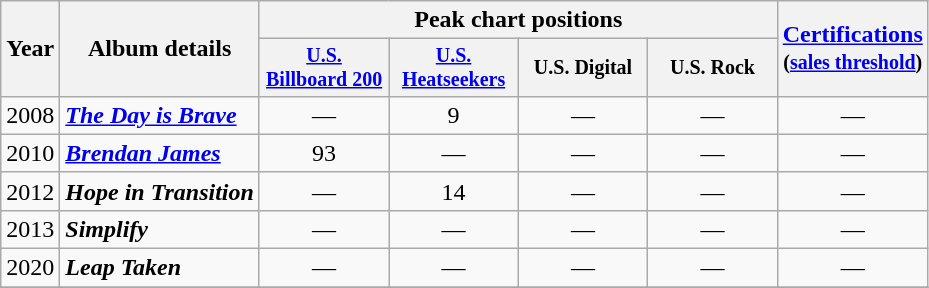<table class="wikitable" style="text-align:center;">
<tr>
<th rowspan="2">Year</th>
<th rowspan="2">Album details</th>
<th colspan="4">Peak chart positions</th>
<th rowspan="2"><a href='#'>Certifications</a><br><small>(<a href='#'>sales threshold</a>)</small></th>
</tr>
<tr style="font-size:smaller;">
<th style="width:80px;"><a href='#'>U.S.<br>Billboard 200</a></th>
<th style="width:80px;"><a href='#'>U.S.<br>Heatseekers</a></th>
<th style="width:80px;">U.S. Digital</th>
<th style="width:80px;">U.S. Rock</th>
</tr>
<tr>
<td>2008</td>
<td style="text-align:left;"><strong><em><a href='#'>The Day is Brave</a></em></strong><br></td>
<td>—</td>
<td>9</td>
<td>—</td>
<td>—</td>
<td>—</td>
</tr>
<tr>
<td>2010</td>
<td style="text-align:left;"><strong><em><a href='#'>Brendan James</a></em></strong><br></td>
<td>93</td>
<td>—</td>
<td>—</td>
<td>—</td>
<td>—</td>
</tr>
<tr>
<td>2012</td>
<td style="text-align:left;"><strong><em>Hope in Transition</em></strong><br></td>
<td>—</td>
<td>14</td>
<td>—</td>
<td>—</td>
<td>—</td>
</tr>
<tr>
<td>2013</td>
<td style="text-align:left;"><strong><em>Simplify</em></strong><br></td>
<td>—</td>
<td>—</td>
<td>—</td>
<td>—</td>
<td>—</td>
</tr>
<tr>
<td>2020</td>
<td style="text-align:left;"><strong><em>Leap Taken</em></strong><br></td>
<td>—</td>
<td>—</td>
<td>—</td>
<td>—</td>
<td>—</td>
</tr>
<tr>
</tr>
</table>
